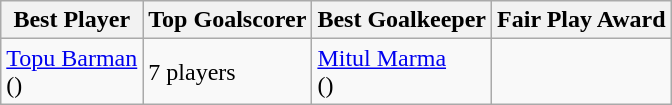<table class="wikitable">
<tr>
<th>Best Player</th>
<th>Top Goalscorer</th>
<th>Best Goalkeeper</th>
<th>Fair Play Award</th>
</tr>
<tr>
<td> <a href='#'>Topu Barman</a><br>()</td>
<td>7 players</td>
<td> <a href='#'>Mitul Marma</a><br>()</td>
<td></td>
</tr>
</table>
